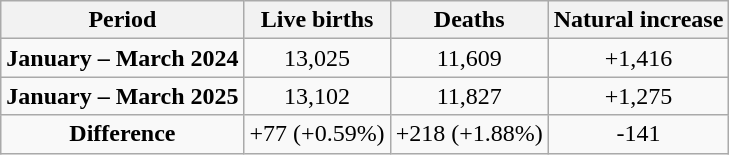<table class="wikitable" style="text-align:center;">
<tr>
<th>Period</th>
<th>Live births</th>
<th>Deaths</th>
<th>Natural increase</th>
</tr>
<tr>
<td><strong>January – March 2024</strong></td>
<td>13,025</td>
<td>11,609</td>
<td>+1,416</td>
</tr>
<tr>
<td><strong>January – March 2025</strong></td>
<td>13,102</td>
<td>11,827</td>
<td>+1,275</td>
</tr>
<tr>
<td><strong>Difference</strong></td>
<td> +77 (+0.59%)</td>
<td> +218 (+1.88%)</td>
<td>-141</td>
</tr>
</table>
